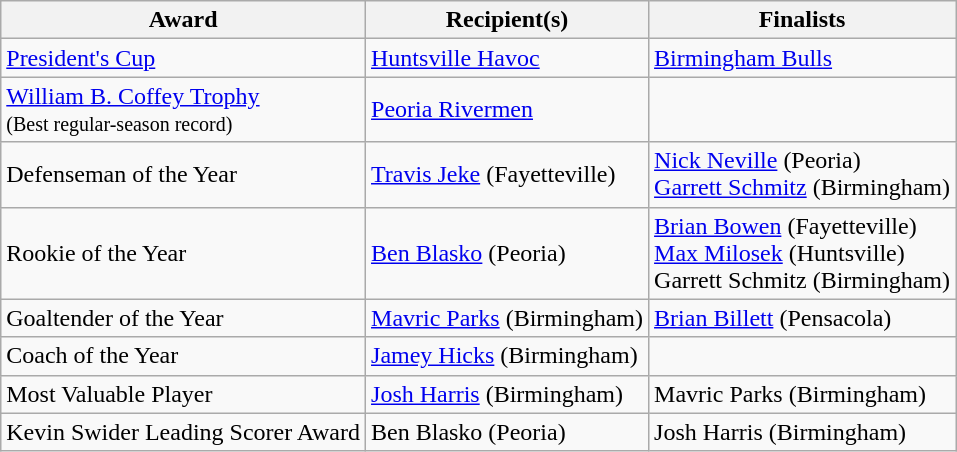<table class="wikitable">
<tr>
<th>Award</th>
<th>Recipient(s)</th>
<th>Finalists</th>
</tr>
<tr>
<td><a href='#'>President's Cup</a></td>
<td><a href='#'>Huntsville Havoc</a></td>
<td><a href='#'>Birmingham Bulls</a></td>
</tr>
<tr>
<td><a href='#'>William B. Coffey Trophy</a><br><small>(Best regular-season record)</small></td>
<td><a href='#'>Peoria Rivermen</a></td>
<td></td>
</tr>
<tr>
<td>Defenseman of the Year</td>
<td><a href='#'>Travis Jeke</a> (Fayetteville)</td>
<td><a href='#'>Nick Neville</a> (Peoria)<br><a href='#'>Garrett Schmitz</a> (Birmingham)</td>
</tr>
<tr>
<td>Rookie of the Year</td>
<td><a href='#'>Ben Blasko</a> (Peoria)</td>
<td><a href='#'>Brian Bowen</a> (Fayetteville)<br><a href='#'>Max Milosek</a> (Huntsville)<br>Garrett Schmitz (Birmingham)</td>
</tr>
<tr>
<td>Goaltender of the Year</td>
<td><a href='#'>Mavric Parks</a> (Birmingham)</td>
<td><a href='#'>Brian Billett</a> (Pensacola)</td>
</tr>
<tr>
<td>Coach of the Year</td>
<td><a href='#'>Jamey Hicks</a> (Birmingham)</td>
<td></td>
</tr>
<tr>
<td>Most Valuable Player</td>
<td><a href='#'>Josh Harris</a> (Birmingham)</td>
<td>Mavric Parks (Birmingham)</td>
</tr>
<tr>
<td>Kevin Swider Leading Scorer Award</td>
<td>Ben Blasko (Peoria)</td>
<td>Josh Harris (Birmingham)</td>
</tr>
</table>
